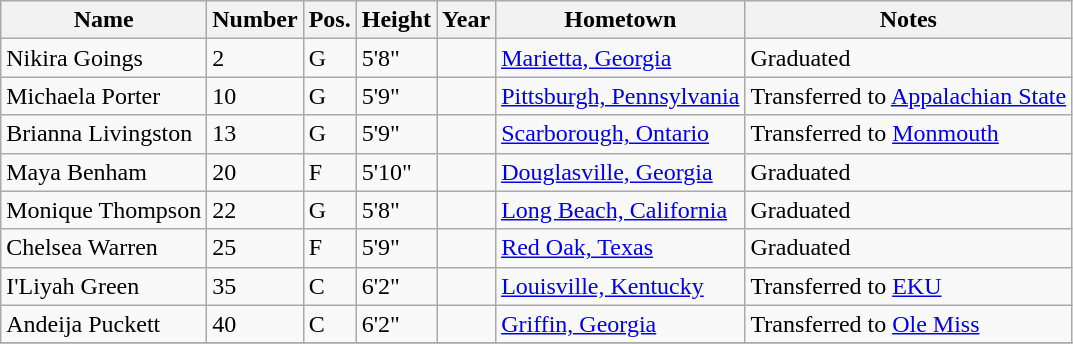<table class="wikitable sortable" border="1">
<tr>
<th>Name</th>
<th>Number</th>
<th>Pos.</th>
<th>Height</th>
<th>Year</th>
<th>Hometown</th>
<th class="unsortable">Notes</th>
</tr>
<tr>
<td>Nikira Goings</td>
<td>2</td>
<td>G</td>
<td>5'8"</td>
<td></td>
<td><a href='#'>Marietta, Georgia</a></td>
<td>Graduated</td>
</tr>
<tr>
<td>Michaela Porter</td>
<td>10</td>
<td>G</td>
<td>5'9"</td>
<td></td>
<td><a href='#'>Pittsburgh, Pennsylvania</a></td>
<td>Transferred to <a href='#'>Appalachian State</a></td>
</tr>
<tr>
<td>Brianna Livingston</td>
<td>13</td>
<td>G</td>
<td>5'9"</td>
<td></td>
<td><a href='#'>Scarborough, Ontario</a></td>
<td>Transferred to <a href='#'>Monmouth</a></td>
</tr>
<tr>
<td>Maya Benham</td>
<td>20</td>
<td>F</td>
<td>5'10"</td>
<td></td>
<td><a href='#'>Douglasville, Georgia</a></td>
<td>Graduated</td>
</tr>
<tr>
<td>Monique Thompson</td>
<td>22</td>
<td>G</td>
<td>5'8"</td>
<td></td>
<td><a href='#'>Long Beach, California</a></td>
<td>Graduated</td>
</tr>
<tr>
<td>Chelsea Warren</td>
<td>25</td>
<td>F</td>
<td>5'9"</td>
<td></td>
<td><a href='#'>Red Oak, Texas</a></td>
<td>Graduated</td>
</tr>
<tr>
<td>I'Liyah Green</td>
<td>35</td>
<td>C</td>
<td>6'2"</td>
<td></td>
<td><a href='#'>Louisville, Kentucky</a></td>
<td>Transferred to <a href='#'>EKU</a></td>
</tr>
<tr>
<td>Andeija Puckett</td>
<td>40</td>
<td>C</td>
<td>6'2"</td>
<td></td>
<td><a href='#'>Griffin, Georgia</a></td>
<td>Transferred to <a href='#'>Ole Miss</a></td>
</tr>
<tr>
</tr>
</table>
